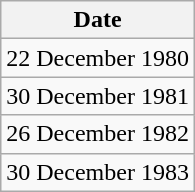<table class="wikitable" style="text-align:center;">
<tr>
<th>Date</th>
</tr>
<tr>
<td>22 December 1980</td>
</tr>
<tr>
<td>30 December 1981</td>
</tr>
<tr>
<td>26 December 1982</td>
</tr>
<tr>
<td>30 December 1983</td>
</tr>
</table>
